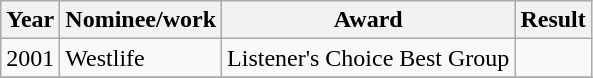<table class="wikitable">
<tr>
<th>Year</th>
<th>Nominee/work</th>
<th>Award</th>
<th>Result</th>
</tr>
<tr>
<td>2001</td>
<td>Westlife</td>
<td>Listener's Choice Best Group</td>
<td></td>
</tr>
<tr>
</tr>
</table>
